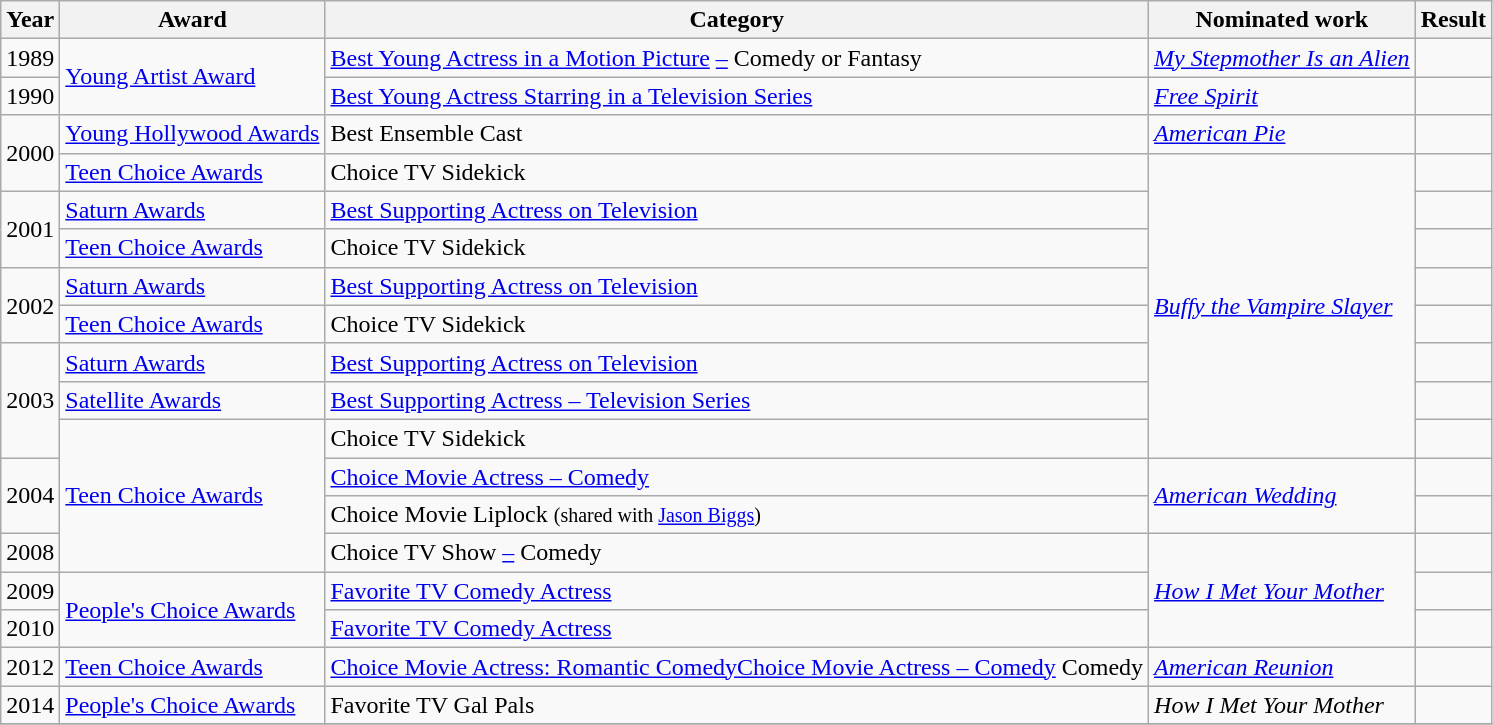<table class="wikitable">
<tr>
<th>Year</th>
<th>Award</th>
<th>Category</th>
<th>Nominated work</th>
<th>Result</th>
</tr>
<tr>
<td>1989</td>
<td rowspan="2"><a href='#'>Young Artist Award</a></td>
<td><a href='#'>Best Young Actress in a Motion Picture</a> <a href='#'>–</a> Comedy or Fantasy</td>
<td><em><a href='#'>My Stepmother Is an Alien</a></em></td>
<td></td>
</tr>
<tr>
<td>1990</td>
<td><a href='#'>Best Young Actress Starring in a Television Series</a></td>
<td><em><a href='#'>Free Spirit</a></em></td>
<td></td>
</tr>
<tr>
<td rowspan="2">2000</td>
<td><a href='#'>Young Hollywood Awards</a></td>
<td>Best Ensemble Cast</td>
<td><em><a href='#'>American Pie</a></em></td>
<td></td>
</tr>
<tr>
<td><a href='#'>Teen Choice Awards</a></td>
<td>Choice TV Sidekick</td>
<td rowspan="8"><em><a href='#'>Buffy the Vampire Slayer</a></em></td>
<td></td>
</tr>
<tr>
<td rowspan="2">2001</td>
<td><a href='#'>Saturn Awards</a></td>
<td><a href='#'>Best Supporting Actress on Television</a></td>
<td></td>
</tr>
<tr>
<td><a href='#'>Teen Choice Awards</a></td>
<td>Choice TV Sidekick</td>
<td></td>
</tr>
<tr>
<td rowspan="2">2002</td>
<td><a href='#'>Saturn Awards</a></td>
<td><a href='#'>Best Supporting Actress on Television</a></td>
<td></td>
</tr>
<tr>
<td><a href='#'>Teen Choice Awards</a></td>
<td>Choice TV Sidekick</td>
<td></td>
</tr>
<tr>
<td rowspan="3">2003</td>
<td><a href='#'>Saturn Awards</a></td>
<td><a href='#'>Best Supporting Actress on Television</a></td>
<td></td>
</tr>
<tr>
<td><a href='#'>Satellite Awards</a></td>
<td><a href='#'>Best Supporting Actress – Television Series</a></td>
<td></td>
</tr>
<tr>
<td rowspan="4"><a href='#'>Teen Choice Awards</a></td>
<td>Choice TV Sidekick</td>
<td></td>
</tr>
<tr>
<td rowspan="2">2004</td>
<td><a href='#'>Choice Movie Actress – Comedy</a></td>
<td rowspan="2"><em><a href='#'>American Wedding</a></em></td>
<td></td>
</tr>
<tr>
<td>Choice Movie Liplock <small>(shared with <a href='#'>Jason Biggs</a>)</small></td>
<td></td>
</tr>
<tr>
<td>2008</td>
<td>Choice TV Show <a href='#'>–</a> Comedy</td>
<td rowspan="3"><em><a href='#'>How I Met Your Mother</a></em></td>
<td></td>
</tr>
<tr>
<td>2009</td>
<td rowspan="2"><a href='#'>People's Choice Awards</a></td>
<td><a href='#'>Favorite TV Comedy Actress</a></td>
<td></td>
</tr>
<tr>
<td>2010</td>
<td><a href='#'>Favorite TV Comedy Actress</a></td>
<td></td>
</tr>
<tr>
<td>2012</td>
<td><a href='#'>Teen Choice Awards</a></td>
<td><a href='#'>Choice Movie Actress: Romantic Comedy</a><a href='#'>Choice Movie Actress – Comedy</a> Comedy</td>
<td><em><a href='#'>American Reunion</a></em></td>
<td></td>
</tr>
<tr>
<td>2014</td>
<td><a href='#'>People's Choice Awards</a></td>
<td>Favorite TV Gal Pals </td>
<td><em>How I Met Your Mother</em></td>
<td></td>
</tr>
<tr>
</tr>
</table>
